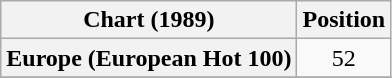<table class="wikitable sortable plainrowheaders">
<tr>
<th>Chart (1989)</th>
<th>Position</th>
</tr>
<tr>
<th scope="row">Europe (European Hot 100)</th>
<td style="text-align:center;">52</td>
</tr>
<tr>
</tr>
</table>
